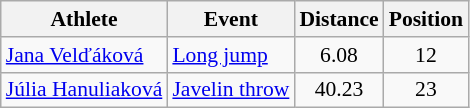<table class=wikitable style="font-size:90%">
<tr>
<th>Athlete</th>
<th>Event</th>
<th>Distance</th>
<th>Position</th>
</tr>
<tr align=center>
<td align=left><a href='#'>Jana Velďáková</a></td>
<td align=left><a href='#'>Long jump</a></td>
<td>6.08</td>
<td>12</td>
</tr>
<tr align=center>
<td align=left><a href='#'>Júlia Hanuliaková </a></td>
<td align=left><a href='#'>Javelin throw</a></td>
<td>40.23</td>
<td>23</td>
</tr>
</table>
